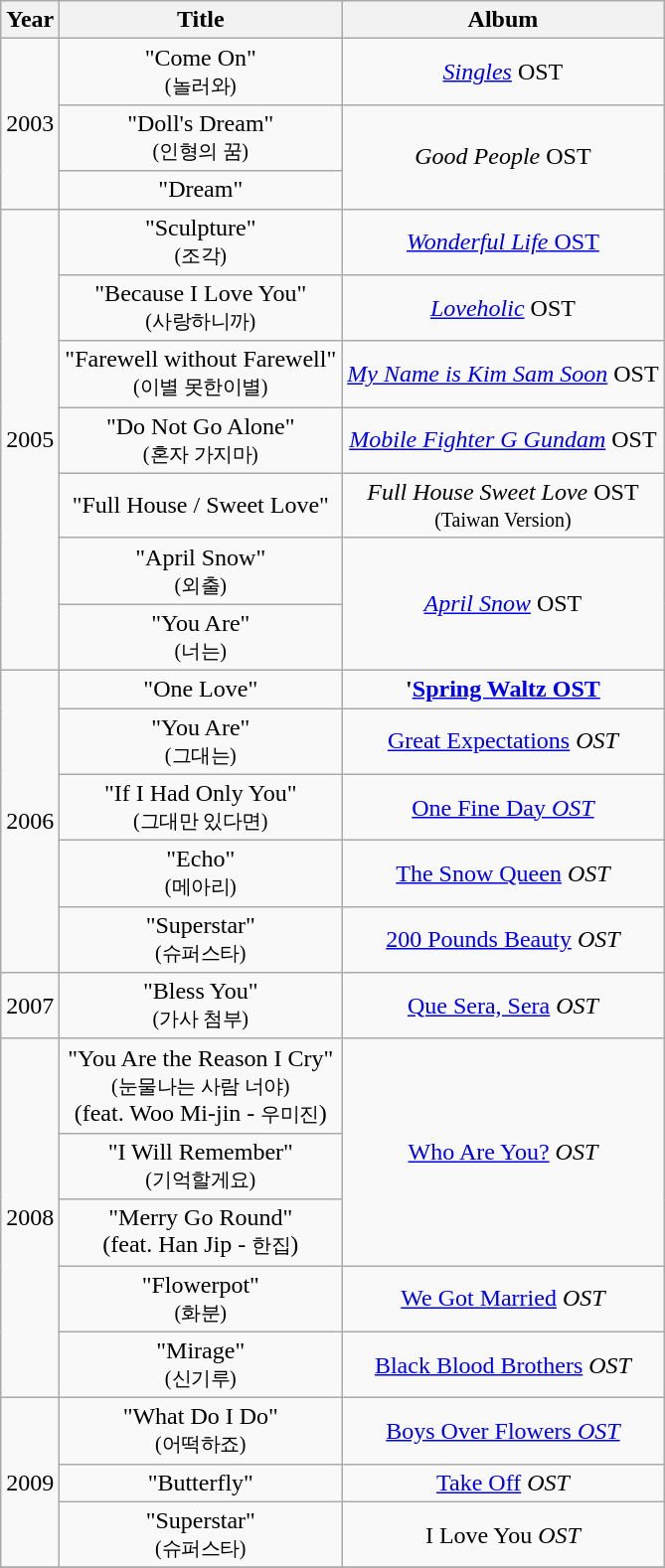<table class="wikitable" style="text-align: center;">
<tr>
<th>Year</th>
<th>Title</th>
<th>Album</th>
</tr>
<tr>
<td rowspan="3">2003</td>
<td>"Come On" <br><small>(놀러와)</small></td>
<td><a href='#'><em>Singles</em></a> OST</td>
</tr>
<tr>
<td>"Doll's Dream" <br><small>(인형의 꿈)</small></td>
<td rowspan="2"><em>Good People</em> OST</td>
</tr>
<tr>
<td>"Dream"</td>
</tr>
<tr>
<td rowspan="7">2005</td>
<td>"Sculpture" <br><small>(조각)</small></td>
<td><a href='#'><em>Wonderful Life</em> OST</a></td>
</tr>
<tr>
<td>"Because I Love You" <br><small>(사랑하니까)</small></td>
<td><em><a href='#'>Loveholic</a></em> OST</td>
</tr>
<tr>
<td>"Farewell without Farewell" <br><small>(이별 못한이별)</small></td>
<td><em><a href='#'>My Name is Kim Sam Soon</a></em> OST</td>
</tr>
<tr>
<td>"Do Not Go Alone" <br><small>(혼자 가지마)</small></td>
<td><em><a href='#'>Mobile Fighter G Gundam</a></em> OST</td>
</tr>
<tr>
<td>"Full House / Sweet Love"</td>
<td><em>Full House Sweet Love</em> OST <br><small>(Taiwan Version)</small></td>
</tr>
<tr>
<td>"April Snow" <br><small>(외출)</small></td>
<td rowspan="2"><em><a href='#'>April Snow</a></em> OST</td>
</tr>
<tr>
<td>"You Are" <br><small>(너는)</small></td>
</tr>
<tr>
<td rowspan="5">2006</td>
<td>"One Love"</td>
<td><strong>'<a href='#'>Spring Waltz OST</a><em></td>
</tr>
<tr>
<td>"You Are" <br><small>(그대는)</small></td>
<td></em><a href='#'>Great Expectations</a><em> OST</td>
</tr>
<tr>
<td>"If I Had Only You" <br><small>(그대만 있다면)</small></td>
<td><a href='#'></em>One Fine Day<em> OST</a></td>
</tr>
<tr>
<td>"Echo" <br><small>(메아리)</small></td>
<td><a href='#'></em>The Snow Queen<em></a> OST</td>
</tr>
<tr>
<td>"Superstar" <br><small>(슈퍼스타)</small></td>
<td></em><a href='#'>200 Pounds Beauty</a><em> OST</td>
</tr>
<tr>
<td>2007</td>
<td>"Bless You" <br><small>(가사 첨부)</small></td>
<td><a href='#'></em>Que Sera, Sera<em></a> OST</td>
</tr>
<tr>
<td rowspan="5">2008</td>
<td>"You Are the Reason I Cry" <br><small>(눈물나는 사람 너야)</small> <br> (feat. Woo Mi-jin - <small>우미진</small>)</td>
<td rowspan="3"></em><a href='#'>Who Are You?</a><em> OST</td>
</tr>
<tr>
<td>"I Will Remember" <br><small>(기억할게요)</small></td>
</tr>
<tr>
<td>"Merry Go Round" <br> (feat. Han Jip - <small>한집</small>)</td>
</tr>
<tr>
<td>"Flowerpot" <br><small>(화분)</small></td>
<td></em><a href='#'>We Got Married</a><em> OST</td>
</tr>
<tr>
<td>"Mirage" <br><small>(신기루)</small></td>
<td></em><a href='#'>Black Blood Brothers</a><em> OST</td>
</tr>
<tr>
<td rowspan="3">2009</td>
<td>"What Do I Do" <br><small>(어떡하죠)</small></td>
<td><a href='#'></em>Boys Over Flowers<em> OST</a></td>
</tr>
<tr>
<td>"Butterfly"</td>
<td><a href='#'></em>Take Off<em></a> OST</td>
</tr>
<tr>
<td>"Superstar" <br><small>(슈퍼스타)</small></td>
<td></em>I Love You<em> OST</td>
</tr>
<tr>
</tr>
</table>
